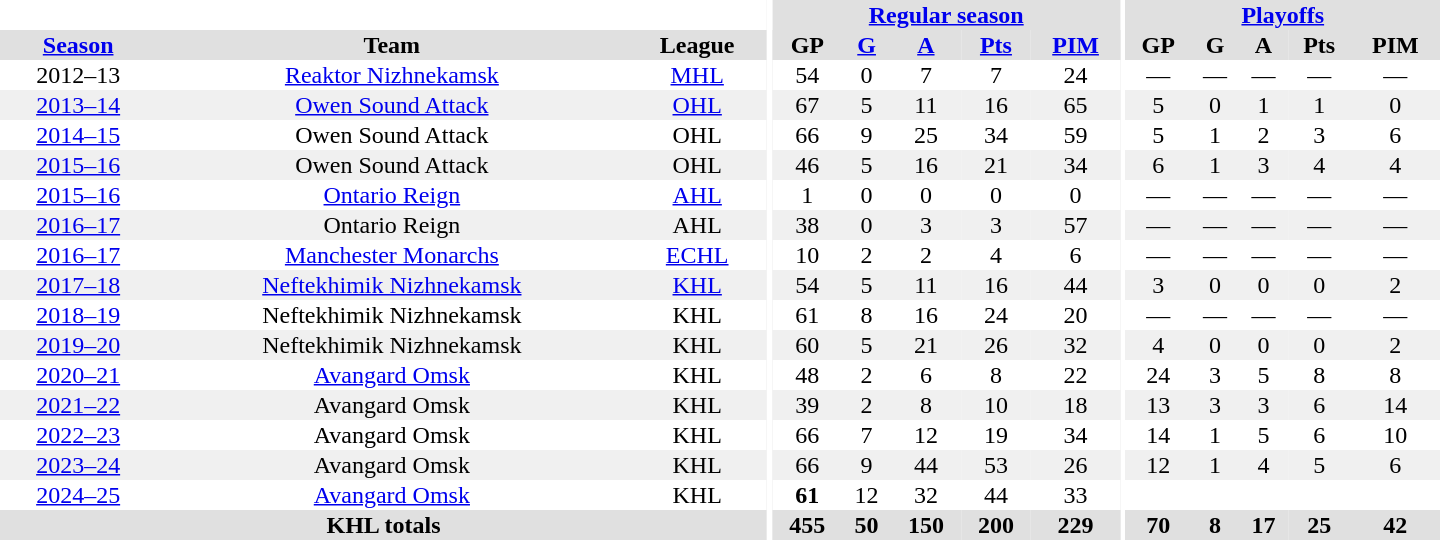<table border="0" cellpadding="1" cellspacing="0" style="text-align:center; width:60em">
<tr bgcolor="#e0e0e0">
<th colspan="3" bgcolor="#ffffff"></th>
<th rowspan="100" bgcolor="#ffffff"></th>
<th colspan="5"><a href='#'>Regular season</a></th>
<th rowspan="100" bgcolor="#ffffff"></th>
<th colspan="5"><a href='#'>Playoffs</a></th>
</tr>
<tr bgcolor="#e0e0e0">
<th><a href='#'>Season</a></th>
<th>Team</th>
<th>League</th>
<th>GP</th>
<th><a href='#'>G</a></th>
<th><a href='#'>A</a></th>
<th><a href='#'>Pts</a></th>
<th><a href='#'>PIM</a></th>
<th>GP</th>
<th>G</th>
<th>A</th>
<th>Pts</th>
<th>PIM</th>
</tr>
<tr>
<td>2012–13</td>
<td><a href='#'>Reaktor Nizhnekamsk</a></td>
<td><a href='#'>MHL</a></td>
<td>54</td>
<td>0</td>
<td>7</td>
<td>7</td>
<td>24</td>
<td>—</td>
<td>—</td>
<td>—</td>
<td>—</td>
<td>—</td>
</tr>
<tr bgcolor="#f0f0f0">
<td><a href='#'>2013–14</a></td>
<td><a href='#'>Owen Sound Attack</a></td>
<td><a href='#'>OHL</a></td>
<td>67</td>
<td>5</td>
<td>11</td>
<td>16</td>
<td>65</td>
<td>5</td>
<td>0</td>
<td>1</td>
<td>1</td>
<td>0</td>
</tr>
<tr>
<td><a href='#'>2014–15</a></td>
<td>Owen Sound Attack</td>
<td>OHL</td>
<td>66</td>
<td>9</td>
<td>25</td>
<td>34</td>
<td>59</td>
<td>5</td>
<td>1</td>
<td>2</td>
<td>3</td>
<td>6</td>
</tr>
<tr bgcolor="#f0f0f0">
<td><a href='#'>2015–16</a></td>
<td>Owen Sound Attack</td>
<td>OHL</td>
<td>46</td>
<td>5</td>
<td>16</td>
<td>21</td>
<td>34</td>
<td>6</td>
<td>1</td>
<td>3</td>
<td>4</td>
<td>4</td>
</tr>
<tr>
<td><a href='#'>2015–16</a></td>
<td><a href='#'>Ontario Reign</a></td>
<td><a href='#'>AHL</a></td>
<td>1</td>
<td>0</td>
<td>0</td>
<td>0</td>
<td>0</td>
<td>—</td>
<td>—</td>
<td>—</td>
<td>—</td>
<td>—</td>
</tr>
<tr bgcolor="#f0f0f0">
<td><a href='#'>2016–17</a></td>
<td>Ontario Reign</td>
<td>AHL</td>
<td>38</td>
<td>0</td>
<td>3</td>
<td>3</td>
<td>57</td>
<td>—</td>
<td>—</td>
<td>—</td>
<td>—</td>
<td>—</td>
</tr>
<tr>
<td><a href='#'>2016–17</a></td>
<td><a href='#'>Manchester Monarchs</a></td>
<td><a href='#'>ECHL</a></td>
<td>10</td>
<td>2</td>
<td>2</td>
<td>4</td>
<td>6</td>
<td>—</td>
<td>—</td>
<td>—</td>
<td>—</td>
<td>—</td>
</tr>
<tr bgcolor="#f0f0f0">
<td><a href='#'>2017–18</a></td>
<td><a href='#'>Neftekhimik Nizhnekamsk</a></td>
<td><a href='#'>KHL</a></td>
<td>54</td>
<td>5</td>
<td>11</td>
<td>16</td>
<td>44</td>
<td>3</td>
<td>0</td>
<td>0</td>
<td>0</td>
<td>2</td>
</tr>
<tr>
<td><a href='#'>2018–19</a></td>
<td>Neftekhimik Nizhnekamsk</td>
<td>KHL</td>
<td>61</td>
<td>8</td>
<td>16</td>
<td>24</td>
<td>20</td>
<td>—</td>
<td>—</td>
<td>—</td>
<td>—</td>
<td>—</td>
</tr>
<tr bgcolor="#f0f0f0">
<td><a href='#'>2019–20</a></td>
<td>Neftekhimik Nizhnekamsk</td>
<td>KHL</td>
<td>60</td>
<td>5</td>
<td>21</td>
<td>26</td>
<td>32</td>
<td>4</td>
<td>0</td>
<td>0</td>
<td>0</td>
<td>2</td>
</tr>
<tr>
<td><a href='#'>2020–21</a></td>
<td><a href='#'>Avangard Omsk</a></td>
<td>KHL</td>
<td>48</td>
<td>2</td>
<td>6</td>
<td>8</td>
<td>22</td>
<td>24</td>
<td>3</td>
<td>5</td>
<td>8</td>
<td>8</td>
</tr>
<tr bgcolor="#f0f0f0">
<td><a href='#'>2021–22</a></td>
<td>Avangard Omsk</td>
<td>KHL</td>
<td>39</td>
<td>2</td>
<td>8</td>
<td>10</td>
<td>18</td>
<td>13</td>
<td>3</td>
<td>3</td>
<td>6</td>
<td>14</td>
</tr>
<tr>
<td><a href='#'>2022–23</a></td>
<td>Avangard Omsk</td>
<td>KHL</td>
<td>66</td>
<td>7</td>
<td>12</td>
<td>19</td>
<td>34</td>
<td>14</td>
<td>1</td>
<td>5</td>
<td>6</td>
<td>10</td>
</tr>
<tr bgcolor="#f0f0f0">
<td><a href='#'>2023–24</a></td>
<td>Avangard Omsk</td>
<td>KHL</td>
<td>66</td>
<td>9</td>
<td>44</td>
<td>53</td>
<td>26</td>
<td>12</td>
<td>1</td>
<td>4</td>
<td>5</td>
<td>6</td>
</tr>
<tr>
<td><a href='#'>2024–25</a></td>
<td><a href='#'>Avangard Omsk</a></td>
<td>KHL</td>
<th>61</th>
<td>12</td>
<td>32</td>
<td>44</td>
<td>33</td>
<td></td>
<th></th>
<td></td>
<td></td>
<td></td>
</tr>
<tr bgcolor="#e0e0e0">
<th colspan="3">KHL totals</th>
<th>455</th>
<th>50</th>
<th>150</th>
<th>200</th>
<th>229</th>
<th>70</th>
<th>8</th>
<th>17</th>
<th>25</th>
<th>42</th>
</tr>
</table>
